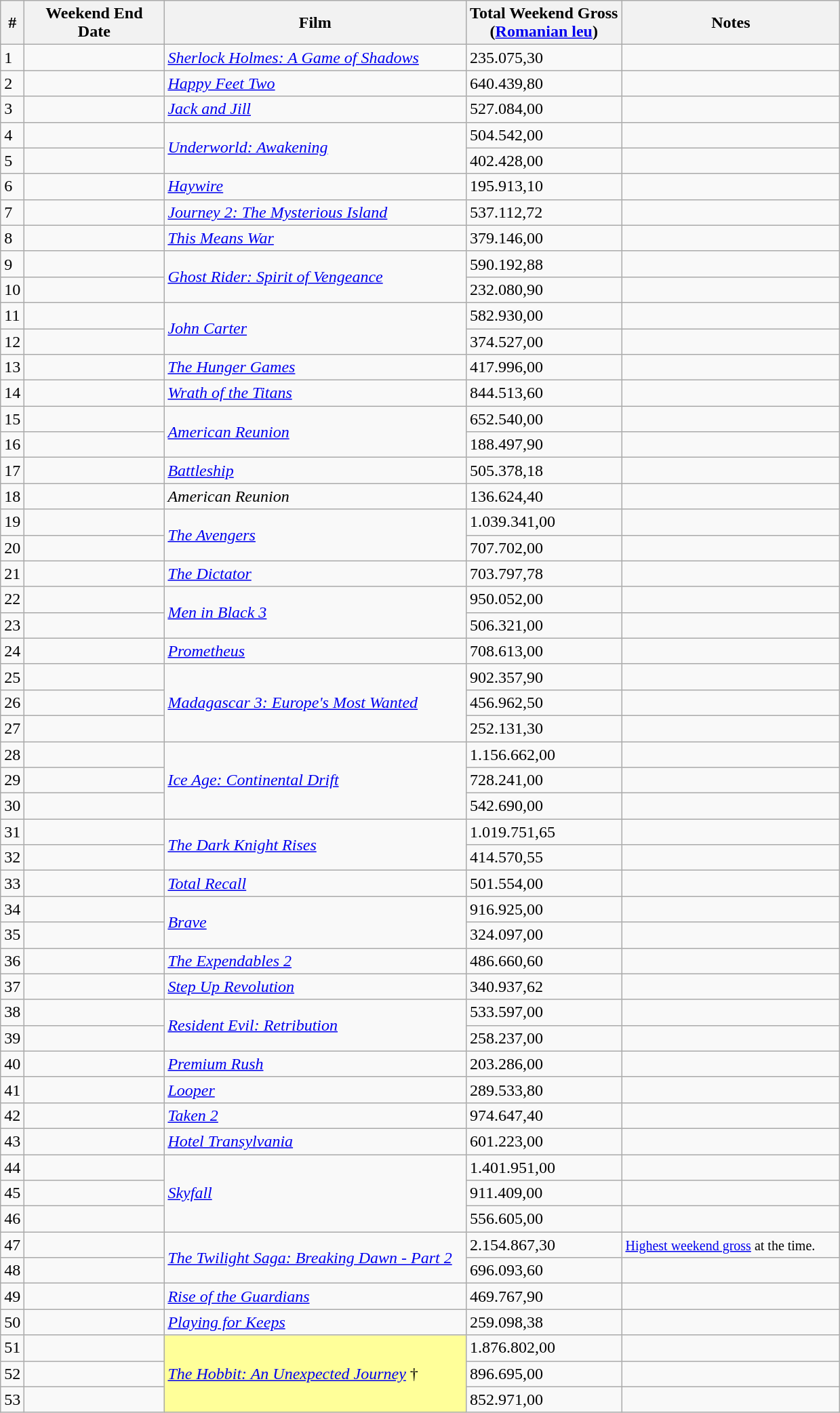<table class="wikitable sortable">
<tr>
<th abbr="Week">#</th>
<th abbr="Date" style="width:130px">Weekend End Date</th>
<th width="36%">Film</th>
<th abbr="Gross">Total Weekend Gross<br>(<a href='#'>Romanian leu</a>)</th>
<th width="26%">Notes</th>
</tr>
<tr>
<td>1</td>
<td></td>
<td><em><a href='#'>Sherlock Holmes: A Game of Shadows</a></em></td>
<td> 235.075,30</td>
<td></td>
</tr>
<tr>
<td>2</td>
<td></td>
<td><em><a href='#'>Happy Feet Two</a></em></td>
<td> 640.439,80</td>
<td></td>
</tr>
<tr>
<td>3</td>
<td></td>
<td><em><a href='#'>Jack and Jill</a></em></td>
<td> 527.084,00</td>
<td></td>
</tr>
<tr>
<td>4</td>
<td></td>
<td rowspan="2"><em><a href='#'>Underworld: Awakening</a></em></td>
<td> 504.542,00</td>
<td></td>
</tr>
<tr>
<td>5</td>
<td></td>
<td> 402.428,00</td>
<td></td>
</tr>
<tr>
<td>6</td>
<td></td>
<td><em><a href='#'>Haywire</a></em></td>
<td> 195.913,10</td>
<td></td>
</tr>
<tr>
<td>7</td>
<td></td>
<td><em><a href='#'>Journey 2: The Mysterious Island</a></em></td>
<td> 537.112,72</td>
<td></td>
</tr>
<tr>
<td>8</td>
<td></td>
<td><em><a href='#'>This Means War</a></em></td>
<td> 379.146,00</td>
<td></td>
</tr>
<tr>
<td>9</td>
<td></td>
<td rowspan="2"><em><a href='#'>Ghost Rider: Spirit of Vengeance</a></em></td>
<td> 590.192,88</td>
<td></td>
</tr>
<tr>
<td>10</td>
<td></td>
<td> 232.080,90</td>
<td></td>
</tr>
<tr>
<td>11</td>
<td></td>
<td rowspan="2"><em><a href='#'>John Carter</a></em></td>
<td> 582.930,00</td>
<td></td>
</tr>
<tr>
<td>12</td>
<td></td>
<td> 374.527,00</td>
<td></td>
</tr>
<tr>
<td>13</td>
<td></td>
<td><em><a href='#'>The Hunger Games</a></em></td>
<td> 417.996,00</td>
<td></td>
</tr>
<tr>
<td>14</td>
<td></td>
<td><em><a href='#'>Wrath of the Titans</a></em></td>
<td> 844.513,60</td>
<td></td>
</tr>
<tr>
<td>15</td>
<td></td>
<td rowspan="2"><em><a href='#'>American Reunion</a></em></td>
<td> 652.540,00</td>
<td></td>
</tr>
<tr>
<td>16</td>
<td></td>
<td> 188.497,90</td>
<td></td>
</tr>
<tr>
<td>17</td>
<td></td>
<td><em><a href='#'>Battleship</a></em></td>
<td> 505.378,18</td>
<td></td>
</tr>
<tr>
<td>18</td>
<td></td>
<td><em>American Reunion</em></td>
<td> 136.624,40</td>
<td></td>
</tr>
<tr>
<td>19</td>
<td></td>
<td rowspan="2"><em><a href='#'>The Avengers</a></em></td>
<td>1.039.341,00</td>
<td></td>
</tr>
<tr>
<td>20</td>
<td></td>
<td> 707.702,00</td>
<td></td>
</tr>
<tr>
<td>21</td>
<td></td>
<td><em><a href='#'>The Dictator</a></em></td>
<td> 703.797,78</td>
<td></td>
</tr>
<tr>
<td>22</td>
<td></td>
<td rowspan="2"><em><a href='#'>Men in Black 3</a></em></td>
<td> 950.052,00</td>
<td></td>
</tr>
<tr>
<td>23</td>
<td></td>
<td> 506.321,00</td>
<td></td>
</tr>
<tr>
<td>24</td>
<td></td>
<td><em><a href='#'>Prometheus</a></em></td>
<td> 708.613,00</td>
<td></td>
</tr>
<tr>
<td>25</td>
<td></td>
<td rowspan="3"><em><a href='#'>Madagascar 3: Europe's Most Wanted</a></em></td>
<td> 902.357,90</td>
<td></td>
</tr>
<tr>
<td>26</td>
<td></td>
<td> 456.962,50</td>
<td></td>
</tr>
<tr>
<td>27</td>
<td></td>
<td> 252.131,30</td>
<td></td>
</tr>
<tr>
<td>28</td>
<td></td>
<td rowspan="3"><em><a href='#'>Ice Age: Continental Drift</a></em></td>
<td>1.156.662,00</td>
<td></td>
</tr>
<tr>
<td>29</td>
<td></td>
<td> 728.241,00</td>
<td></td>
</tr>
<tr>
<td>30</td>
<td></td>
<td> 542.690,00</td>
<td></td>
</tr>
<tr>
<td>31</td>
<td></td>
<td rowspan="2"><em><a href='#'>The Dark Knight Rises</a></em></td>
<td>1.019.751,65</td>
<td></td>
</tr>
<tr>
<td>32</td>
<td></td>
<td> 414.570,55</td>
<td></td>
</tr>
<tr>
<td>33</td>
<td></td>
<td><em><a href='#'>Total Recall</a></em></td>
<td> 501.554,00</td>
<td></td>
</tr>
<tr>
<td>34</td>
<td></td>
<td rowspan="2"><em><a href='#'>Brave</a></em></td>
<td> 916.925,00</td>
<td></td>
</tr>
<tr>
<td>35</td>
<td></td>
<td> 324.097,00</td>
<td></td>
</tr>
<tr>
<td>36</td>
<td></td>
<td><em><a href='#'>The Expendables 2</a></em></td>
<td> 486.660,60</td>
<td></td>
</tr>
<tr>
<td>37</td>
<td></td>
<td><em><a href='#'>Step Up Revolution</a></em></td>
<td> 340.937,62</td>
<td></td>
</tr>
<tr>
<td>38</td>
<td></td>
<td rowspan="2"><em><a href='#'>Resident Evil: Retribution</a></em></td>
<td> 533.597,00</td>
<td></td>
</tr>
<tr>
<td>39</td>
<td></td>
<td> 258.237,00</td>
<td></td>
</tr>
<tr>
<td>40</td>
<td></td>
<td><em><a href='#'>Premium Rush</a></em></td>
<td> 203.286,00</td>
<td></td>
</tr>
<tr>
<td>41</td>
<td></td>
<td><em><a href='#'>Looper</a></em></td>
<td> 289.533,80</td>
<td></td>
</tr>
<tr>
<td>42</td>
<td></td>
<td><em><a href='#'>Taken 2</a></em></td>
<td> 974.647,40</td>
<td></td>
</tr>
<tr>
<td>43</td>
<td></td>
<td><em><a href='#'>Hotel Transylvania</a></em></td>
<td> 601.223,00</td>
<td></td>
</tr>
<tr>
<td>44</td>
<td></td>
<td rowspan="3"><em><a href='#'>Skyfall</a></em></td>
<td>1.401.951,00</td>
<td></td>
</tr>
<tr>
<td>45</td>
<td></td>
<td> 911.409,00</td>
<td></td>
</tr>
<tr>
<td>46</td>
<td></td>
<td> 556.605,00</td>
<td></td>
</tr>
<tr>
<td>47</td>
<td></td>
<td rowspan="2"><em><a href='#'>The Twilight Saga: Breaking Dawn - Part 2</a></em></td>
<td>2.154.867,30</td>
<td><small><a href='#'>Highest weekend gross</a> at the time.</small></td>
</tr>
<tr>
<td>48</td>
<td></td>
<td> 696.093,60</td>
<td></td>
</tr>
<tr>
<td>49</td>
<td></td>
<td><em><a href='#'>Rise of the Guardians</a></em></td>
<td> 469.767,90</td>
<td></td>
</tr>
<tr>
<td>50</td>
<td></td>
<td><em><a href='#'>Playing for Keeps</a></em></td>
<td> 259.098,38</td>
<td></td>
</tr>
<tr>
<td>51</td>
<td></td>
<td rowspan="3" style="background-color:#FFFF99"><em><a href='#'>The Hobbit: An Unexpected Journey</a></em> †</td>
<td>1.876.802,00</td>
<td></td>
</tr>
<tr>
<td>52</td>
<td></td>
<td> 896.695,00</td>
<td></td>
</tr>
<tr>
<td>53</td>
<td></td>
<td> 852.971,00</td>
<td></td>
</tr>
</table>
